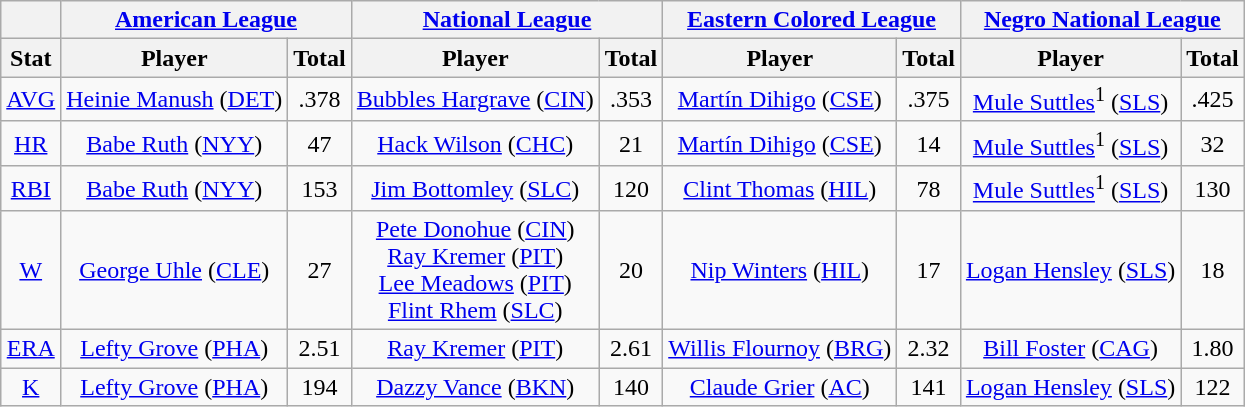<table class="wikitable" style="text-align:center;">
<tr>
<th></th>
<th colspan=2><a href='#'>American League</a></th>
<th colspan=2><a href='#'>National League</a></th>
<th colspan=2><a href='#'>Eastern Colored League</a></th>
<th colspan=2><a href='#'>Negro National League</a></th>
</tr>
<tr>
<th>Stat</th>
<th>Player</th>
<th>Total</th>
<th>Player</th>
<th>Total</th>
<th>Player</th>
<th>Total</th>
<th>Player</th>
<th>Total</th>
</tr>
<tr>
<td><a href='#'>AVG</a></td>
<td><a href='#'>Heinie Manush</a> (<a href='#'>DET</a>)</td>
<td>.378</td>
<td><a href='#'>Bubbles Hargrave</a> (<a href='#'>CIN</a>)</td>
<td>.353</td>
<td><a href='#'>Martín Dihigo</a> (<a href='#'>CSE</a>)</td>
<td>.375</td>
<td><a href='#'>Mule Suttles</a><sup>1</sup> (<a href='#'>SLS</a>)</td>
<td>.425</td>
</tr>
<tr>
<td><a href='#'>HR</a></td>
<td><a href='#'>Babe Ruth</a> (<a href='#'>NYY</a>)</td>
<td>47</td>
<td><a href='#'>Hack Wilson</a> (<a href='#'>CHC</a>)</td>
<td>21</td>
<td><a href='#'>Martín Dihigo</a> (<a href='#'>CSE</a>)</td>
<td>14</td>
<td><a href='#'>Mule Suttles</a><sup>1</sup> (<a href='#'>SLS</a>)</td>
<td>32</td>
</tr>
<tr>
<td><a href='#'>RBI</a></td>
<td><a href='#'>Babe Ruth</a> (<a href='#'>NYY</a>)</td>
<td>153</td>
<td><a href='#'>Jim Bottomley</a> (<a href='#'>SLC</a>)</td>
<td>120</td>
<td><a href='#'>Clint Thomas</a> (<a href='#'>HIL</a>)</td>
<td>78</td>
<td><a href='#'>Mule Suttles</a><sup>1</sup> (<a href='#'>SLS</a>)</td>
<td>130</td>
</tr>
<tr>
<td><a href='#'>W</a></td>
<td><a href='#'>George Uhle</a> (<a href='#'>CLE</a>)</td>
<td>27</td>
<td><a href='#'>Pete Donohue</a> (<a href='#'>CIN</a>)<br><a href='#'>Ray Kremer</a> (<a href='#'>PIT</a>)<br><a href='#'>Lee Meadows</a> (<a href='#'>PIT</a>)<br><a href='#'>Flint Rhem</a> (<a href='#'>SLC</a>)</td>
<td>20</td>
<td><a href='#'>Nip Winters</a> (<a href='#'>HIL</a>)</td>
<td>17</td>
<td><a href='#'>Logan Hensley</a> (<a href='#'>SLS</a>)</td>
<td>18</td>
</tr>
<tr>
<td><a href='#'>ERA</a></td>
<td><a href='#'>Lefty Grove</a> (<a href='#'>PHA</a>)</td>
<td>2.51</td>
<td><a href='#'>Ray Kremer</a> (<a href='#'>PIT</a>)</td>
<td>2.61</td>
<td><a href='#'>Willis Flournoy</a> (<a href='#'>BRG</a>)</td>
<td>2.32</td>
<td><a href='#'>Bill Foster</a> (<a href='#'>CAG</a>)</td>
<td>1.80</td>
</tr>
<tr>
<td><a href='#'>K</a></td>
<td><a href='#'>Lefty Grove</a> (<a href='#'>PHA</a>)</td>
<td>194</td>
<td><a href='#'>Dazzy Vance</a> (<a href='#'>BKN</a>)</td>
<td>140</td>
<td><a href='#'>Claude Grier</a> (<a href='#'>AC</a>)</td>
<td>141</td>
<td><a href='#'>Logan Hensley</a> (<a href='#'>SLS</a>)</td>
<td>122</td>
</tr>
</table>
